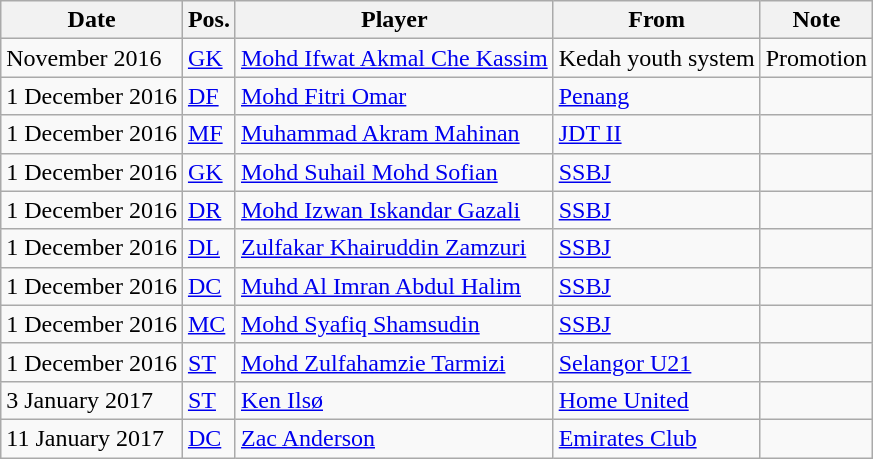<table class="wikitable sortable">
<tr>
<th>Date</th>
<th>Pos.</th>
<th>Player</th>
<th>From</th>
<th>Note</th>
</tr>
<tr>
<td>November 2016</td>
<td><a href='#'>GK</a></td>
<td> <a href='#'>Mohd Ifwat Akmal Che Kassim</a></td>
<td> Kedah youth system</td>
<td>Promotion</td>
</tr>
<tr>
<td>1 December 2016</td>
<td><a href='#'>DF</a></td>
<td> <a href='#'>Mohd Fitri Omar</a></td>
<td> <a href='#'>Penang</a></td>
<td></td>
</tr>
<tr>
<td>1 December 2016</td>
<td><a href='#'>MF</a></td>
<td> <a href='#'>Muhammad Akram Mahinan</a></td>
<td> <a href='#'>JDT II</a></td>
<td></td>
</tr>
<tr>
<td>1 December 2016</td>
<td><a href='#'>GK</a></td>
<td> <a href='#'>Mohd Suhail Mohd Sofian</a></td>
<td> <a href='#'>SSBJ</a></td>
<td></td>
</tr>
<tr>
<td>1 December 2016</td>
<td><a href='#'>DR</a></td>
<td> <a href='#'>Mohd Izwan Iskandar Gazali</a></td>
<td> <a href='#'>SSBJ</a></td>
<td></td>
</tr>
<tr>
<td>1 December 2016</td>
<td><a href='#'>DL</a></td>
<td> <a href='#'>Zulfakar Khairuddin Zamzuri</a></td>
<td> <a href='#'>SSBJ</a></td>
<td></td>
</tr>
<tr>
<td>1 December 2016</td>
<td><a href='#'>DC</a></td>
<td> <a href='#'>Muhd Al Imran Abdul Halim</a></td>
<td> <a href='#'>SSBJ</a></td>
<td></td>
</tr>
<tr>
<td>1 December 2016</td>
<td><a href='#'>MC</a></td>
<td> <a href='#'>Mohd Syafiq Shamsudin</a></td>
<td> <a href='#'>SSBJ</a></td>
<td></td>
</tr>
<tr>
<td>1 December 2016</td>
<td><a href='#'>ST</a></td>
<td> <a href='#'>Mohd Zulfahamzie Tarmizi</a></td>
<td> <a href='#'>Selangor U21</a></td>
<td></td>
</tr>
<tr>
<td>3 January 2017</td>
<td><a href='#'>ST</a></td>
<td> <a href='#'>Ken Ilsø</a></td>
<td> <a href='#'>Home United</a></td>
<td></td>
</tr>
<tr>
<td>11 January 2017</td>
<td><a href='#'>DC</a></td>
<td> <a href='#'>Zac Anderson</a></td>
<td> <a href='#'>Emirates Club</a></td>
<td></td>
</tr>
</table>
